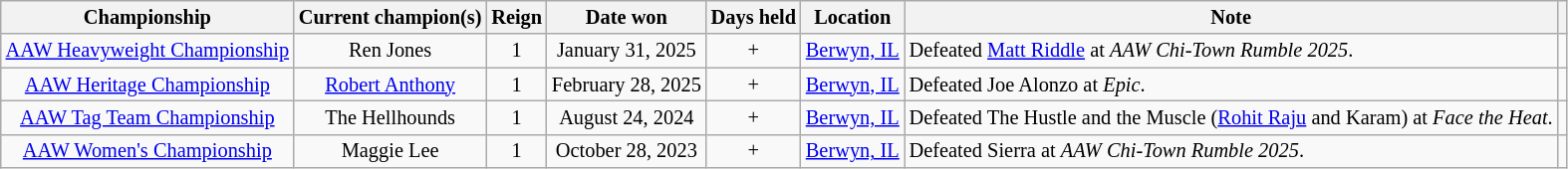<table class="wikitable" style="text-align:center; font-size:85%;">
<tr>
<th>Championship</th>
<th>Current champion(s)</th>
<th>Reign</th>
<th>Date won</th>
<th>Days held</th>
<th>Location</th>
<th>Note</th>
<th></th>
</tr>
<tr>
<td><a href='#'>AAW Heavyweight Championship</a></td>
<td>Ren Jones</td>
<td>1</td>
<td>January 31, 2025</td>
<td>+</td>
<td><a href='#'>Berwyn, IL</a></td>
<td align=left>Defeated <a href='#'>Matt Riddle</a> at <em>AAW Chi-Town Rumble 2025</em>.</td>
<td></td>
</tr>
<tr>
<td><a href='#'>AAW Heritage Championship</a></td>
<td><a href='#'>Robert Anthony</a></td>
<td>1</td>
<td>February 28, 2025</td>
<td>+</td>
<td><a href='#'>Berwyn, IL</a></td>
<td align=left>Defeated Joe Alonzo at <em>Epic</em>.</td>
<td></td>
</tr>
<tr>
<td><a href='#'>AAW Tag Team Championship</a></td>
<td>The Hellhounds<br></td>
<td>1<br></td>
<td>August 24, 2024</td>
<td>+</td>
<td><a href='#'>Berwyn, IL</a></td>
<td align=left>Defeated The Hustle and the Muscle (<a href='#'>Rohit Raju</a> and Karam) at <em>Face the Heat</em>.</td>
<td></td>
</tr>
<tr>
<td><a href='#'>AAW Women's Championship</a></td>
<td>Maggie Lee</td>
<td>1</td>
<td>October 28, 2023</td>
<td>+</td>
<td><a href='#'>Berwyn, IL</a></td>
<td align=left>Defeated Sierra at <em>AAW Chi-Town Rumble 2025</em>.</td>
<td></td>
</tr>
</table>
